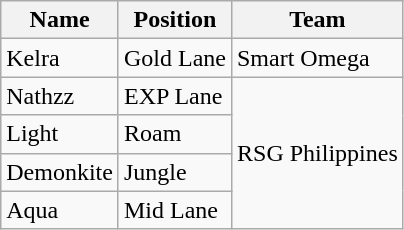<table class="wikitable">
<tr>
<th>Name</th>
<th>Position</th>
<th>Team</th>
</tr>
<tr>
<td>Kelra</td>
<td>Gold Lane</td>
<td>Smart Omega</td>
</tr>
<tr>
<td>Nathzz</td>
<td>EXP Lane</td>
<td rowspan="4">RSG Philippines</td>
</tr>
<tr>
<td>Light</td>
<td>Roam</td>
</tr>
<tr>
<td>Demonkite</td>
<td>Jungle</td>
</tr>
<tr>
<td>Aqua</td>
<td>Mid Lane</td>
</tr>
</table>
